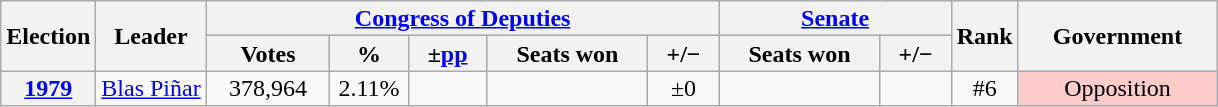<table class="wikitable" style="text-align:center; font-size:100%; line-height:16px;">
<tr>
<th rowspan="2" width="50px">Election</th>
<th rowspan="2">Leader</th>
<th colspan="5"><a href='#'>Congress of Deputies</a></th>
<th colspan="2"><a href='#'>Senate</a></th>
<th rowspan="2" width="30px">Rank</th>
<th rowspan="2" width="125px">Government</th>
</tr>
<tr>
<th width="75px">Votes</th>
<th width="45px">%</th>
<th width="45px">±<a href='#'>pp</a></th>
<th width="100px">Seats won</th>
<th width="40px">+/−</th>
<th width="100px">Seats won</th>
<th width="40px">+/−</th>
</tr>
<tr>
<th><a href='#'>1979</a></th>
<td><a href='#'>Blas Piñar</a></td>
<td>378,964</td>
<td>2.11%</td>
<td></td>
<td></td>
<td>±0</td>
<td></td>
<td></td>
<td>#6</td>
<td style="background-color:#fcc;">Opposition</td>
</tr>
</table>
